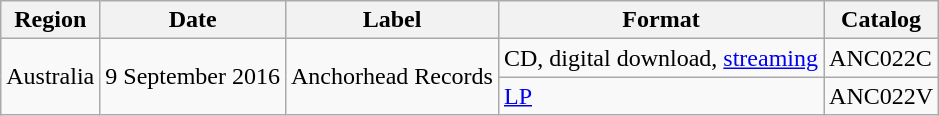<table class="wikitable">
<tr>
<th>Region</th>
<th>Date</th>
<th>Label</th>
<th>Format</th>
<th>Catalog</th>
</tr>
<tr>
<td rowspan="2">Australia</td>
<td rowspan="2">9 September 2016</td>
<td rowspan="2">Anchorhead Records</td>
<td>CD, digital download, <a href='#'>streaming</a></td>
<td>ANC022C</td>
</tr>
<tr>
<td><a href='#'>LP</a></td>
<td>ANC022V</td>
</tr>
</table>
